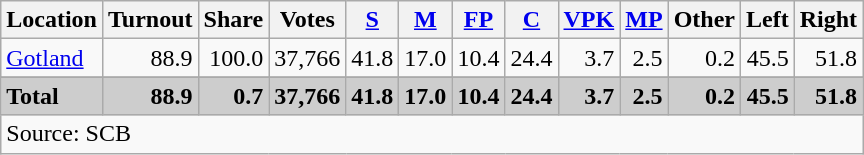<table class="wikitable sortable" style=text-align:right>
<tr>
<th>Location</th>
<th>Turnout</th>
<th>Share</th>
<th>Votes</th>
<th><a href='#'>S</a></th>
<th><a href='#'>M</a></th>
<th><a href='#'>FP</a></th>
<th><a href='#'>C</a></th>
<th><a href='#'>VPK</a></th>
<th><a href='#'>MP</a></th>
<th>Other</th>
<th>Left</th>
<th>Right</th>
</tr>
<tr>
<td align=left><a href='#'>Gotland</a></td>
<td>88.9</td>
<td>100.0</td>
<td>37,766</td>
<td>41.8</td>
<td>17.0</td>
<td>10.4</td>
<td>24.4</td>
<td>3.7</td>
<td>2.5</td>
<td>0.2</td>
<td>45.5</td>
<td>51.8</td>
</tr>
<tr>
</tr>
<tr style="background:#CDCDCD;">
<td align=left><strong>Total</strong></td>
<td><strong>88.9</strong></td>
<td><strong>0.7</strong></td>
<td><strong>37,766</strong></td>
<td><strong>41.8</strong></td>
<td><strong>17.0</strong></td>
<td><strong>10.4</strong></td>
<td><strong>24.4</strong></td>
<td><strong>3.7</strong></td>
<td><strong>2.5</strong></td>
<td><strong>0.2</strong></td>
<td><strong>45.5</strong></td>
<td><strong>51.8</strong></td>
</tr>
<tr>
<td align=left colspan=13>Source: SCB </td>
</tr>
</table>
